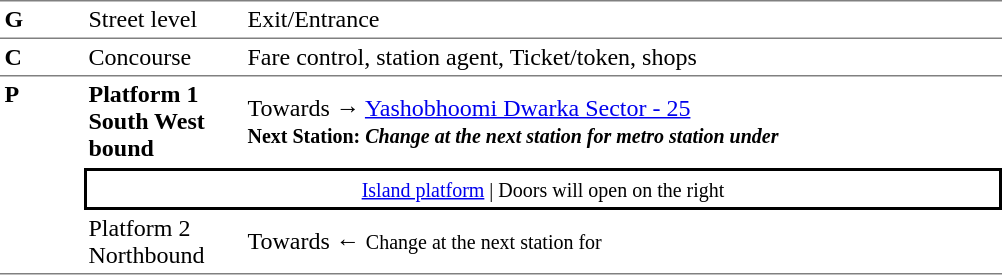<table table border=0 cellspacing=0 cellpadding=3>
<tr>
<td style="border-top:solid 1px grey;border-bottom:solid 1px grey;" width=50 valign=top><strong>G</strong></td>
<td style="border-top:solid 1px grey;border-bottom:solid 1px grey;" width=100 valign=top>Street level</td>
<td style="border-top:solid 1px grey;border-bottom:solid 1px grey;" width=500 valign=top>Exit/Entrance</td>
</tr>
<tr>
<td style="border-bottom:solid 1px grey;"><strong>C</strong></td>
<td style="border-bottom:solid 1px grey;">Concourse</td>
<td style="border-bottom:solid 1px grey;">Fare control, station agent, Ticket/token, shops</td>
</tr>
<tr>
<td style="border-bottom:solid 1px grey;" width=50 rowspan=3 valign=top><strong>P</strong></td>
<td style="border-bottom:solid 1px white;" width=100><span><strong>Platform 1</strong><br><strong>South West bound</strong></span></td>
<td style="border-bottom:solid 1px white;" width=500>Towards → <a href='#'>Yashobhoomi Dwarka Sector - 25</a><br><small><strong>Next Station:</strong> </small> <small><strong><em>Change at the next station for  metro station under <strong><em></small></td>
</tr>
<tr>
<td style="border-top:solid 2px black;border-right:solid 2px black;border-left:solid 2px black;border-bottom:solid 2px black;text-align:center;" colspan=2><small><a href='#'>Island platform</a> | Doors will open on the right </small></td>
</tr>
<tr>
<td style="border-bottom:solid 1px grey;" width=100><span></strong>Platform 2<strong><br></strong>Northbound<strong></span></td>
<td style="border-bottom:solid 1px grey;" width="500">Towards ←  <small></em></strong>Change at the next station for </strong></em></small></td>
</tr>
</table>
